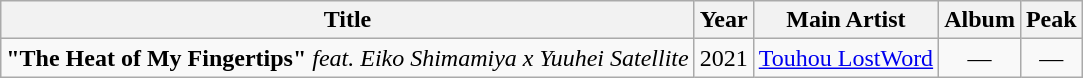<table class="wikitable plainrowheaders">
<tr>
<th scope="col">Title</th>
<th scope="col">Year</th>
<th scope="col">Main Artist</th>
<th scope="col">Album</th>
<th scope="col">Peak</th>
</tr>
<tr>
<td scope="row"><strong>"The Heat of My Fingertips"</strong> <em>feat. Eiko Shimamiya x Yuuhei Satellite</em></td>
<td rowspan="1">2021</td>
<td><a href='#'>Touhou LostWord</a></td>
<td align="center">—</td>
<td align="center">—</td>
</tr>
</table>
